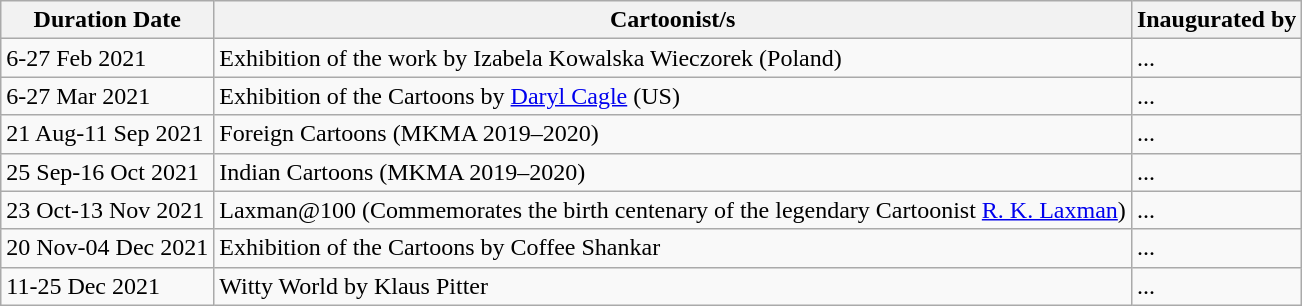<table class="wikitable sortable">
<tr>
<th>Duration Date</th>
<th>Cartoonist/s</th>
<th>Inaugurated by</th>
</tr>
<tr>
<td>6-27 Feb 2021</td>
<td>Exhibition of the work by Izabela Kowalska Wieczorek (Poland) </td>
<td>...</td>
</tr>
<tr>
<td>6-27 Mar 2021</td>
<td>Exhibition of the Cartoons by <a href='#'>Daryl Cagle</a> (US) </td>
<td>...</td>
</tr>
<tr>
<td>21 Aug-11 Sep 2021</td>
<td>Foreign Cartoons (MKMA 2019–2020) </td>
<td>...</td>
</tr>
<tr>
<td>25 Sep-16 Oct 2021</td>
<td>Indian Cartoons (MKMA 2019–2020)</td>
<td>...</td>
</tr>
<tr>
<td>23 Oct-13 Nov 2021</td>
<td>Laxman@100 (Commemorates the birth centenary of the legendary Cartoonist <a href='#'>R. K. Laxman</a>)</td>
<td>...</td>
</tr>
<tr>
<td>20 Nov-04 Dec 2021</td>
<td>Exhibition of the Cartoons by Coffee Shankar </td>
<td>...</td>
</tr>
<tr>
<td>11-25 Dec 2021</td>
<td>Witty World by Klaus Pitter </td>
<td>...</td>
</tr>
</table>
